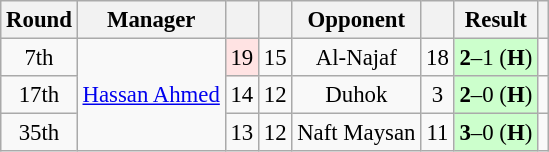<table class="wikitable sortable" style="text-align:center; font-size:95%;">
<tr>
<th>Round</th>
<th>Manager</th>
<th></th>
<th></th>
<th>Opponent</th>
<th></th>
<th>Result</th>
<th class="unsortable"></th>
</tr>
<tr>
<td data-sort-value="1">7th</td>
<td rowspan="3" style="text-align:left;"> <a href='#'>Hassan Ahmed</a></td>
<td style="background:#ffe3e3;">19</td>
<td>15</td>
<td>Al-Najaf</td>
<td>18</td>
<td style="background:#ccffcc;"><strong>2</strong>–1 (<strong>H</strong>)</td>
<td></td>
</tr>
<tr>
<td data-sort-value="1">17th</td>
<td>14</td>
<td>12</td>
<td>Duhok</td>
<td>3</td>
<td style="background:#ccffcc;"><strong>2</strong>–0 (<strong>H</strong>)</td>
<td></td>
</tr>
<tr>
<td data-sort-value="1">35th</td>
<td>13</td>
<td>12</td>
<td>Naft Maysan</td>
<td>11</td>
<td style="background:#ccffcc;"><strong>3</strong>–0 (<strong>H</strong>)</td>
<td></td>
</tr>
</table>
